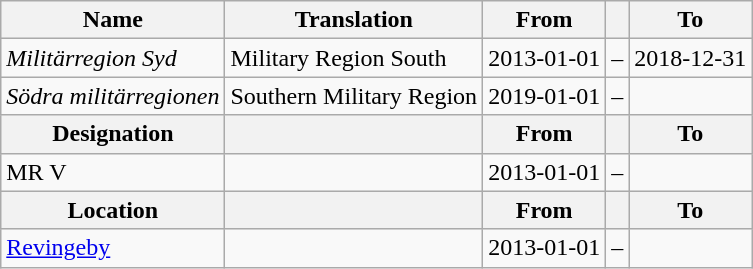<table class="wikitable">
<tr>
<th style="font-weight:bold;">Name</th>
<th style="font-weight:bold;">Translation</th>
<th style="text-align: center; font-weight:bold;">From</th>
<th></th>
<th style="text-align: center; font-weight:bold;">To</th>
</tr>
<tr>
<td style="font-style:italic;">Militärregion Syd</td>
<td>Military Region South</td>
<td>2013-01-01</td>
<td>–</td>
<td>2018-12-31</td>
</tr>
<tr>
<td style="font-style:italic;">Södra militärregionen</td>
<td>Southern Military Region</td>
<td>2019-01-01</td>
<td>–</td>
<td></td>
</tr>
<tr>
<th style="font-weight:bold;">Designation</th>
<th style="font-weight:bold;"></th>
<th style="text-align: center; font-weight:bold;">From</th>
<th></th>
<th style="text-align: center; font-weight:bold;">To</th>
</tr>
<tr>
<td>MR V</td>
<td></td>
<td style="text-align: center;">2013-01-01</td>
<td style="text-align: center;">–</td>
<td style="text-align: center;"></td>
</tr>
<tr>
<th style="font-weight:bold;">Location</th>
<th style="font-weight:bold;"></th>
<th style="text-align: center; font-weight:bold;">From</th>
<th></th>
<th style="text-align: center; font-weight:bold;">To</th>
</tr>
<tr>
<td><a href='#'>Revingeby</a></td>
<td></td>
<td style="text-align: center;">2013-01-01</td>
<td style="text-align: center;">–</td>
<td style="text-align: center;"></td>
</tr>
</table>
